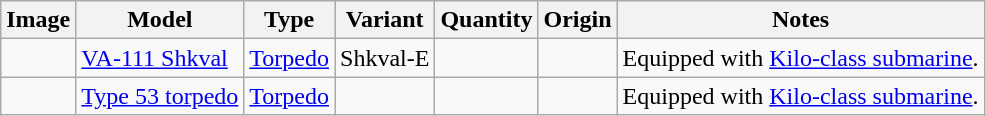<table class="wikitable">
<tr>
<th>Image</th>
<th>Model</th>
<th>Type</th>
<th>Variant</th>
<th>Quantity</th>
<th>Origin</th>
<th>Notes</th>
</tr>
<tr>
<td></td>
<td><a href='#'>VA-111 Shkval</a></td>
<td><a href='#'>Torpedo</a></td>
<td>Shkval-E</td>
<td></td>
<td></td>
<td>Equipped with <a href='#'>Kilo-class submarine</a>.</td>
</tr>
<tr>
<td></td>
<td><a href='#'>Type 53 torpedo</a></td>
<td><a href='#'>Torpedo</a></td>
<td></td>
<td></td>
<td></td>
<td>Equipped with <a href='#'>Kilo-class submarine</a>.</td>
</tr>
</table>
